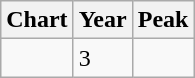<table class="wikitable">
<tr>
<th scope="col">Chart</th>
<th scope="col">Year</th>
<th scope="col">Peak</th>
</tr>
<tr>
<td></td>
<td>3</td>
</tr>
</table>
